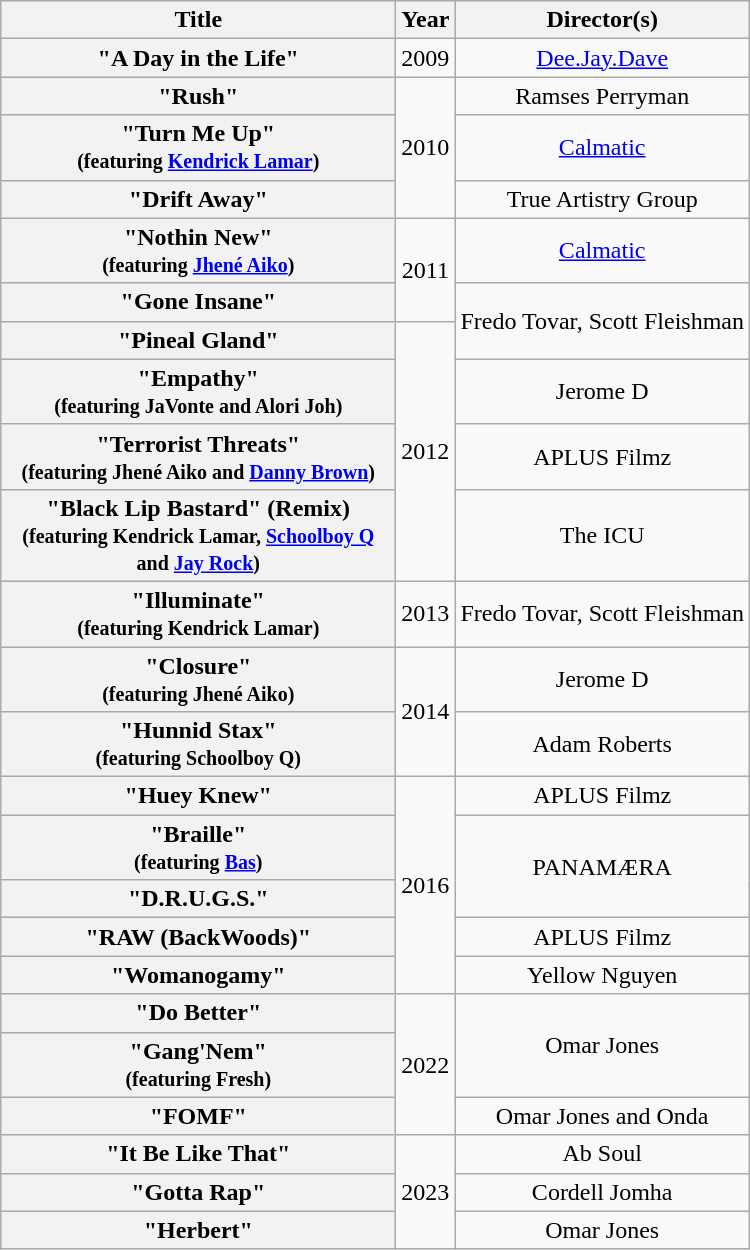<table class="wikitable plainrowheaders" style="text-align:center;">
<tr>
<th scope="col" style="width:16em;">Title</th>
<th scope="col">Year</th>
<th scope="col">Director(s)</th>
</tr>
<tr>
<th scope="row">"A Day in the Life"</th>
<td>2009</td>
<td><a href='#'>Dee.Jay.Dave</a></td>
</tr>
<tr>
<th scope="row">"Rush"</th>
<td rowspan="3">2010</td>
<td>Ramses Perryman</td>
</tr>
<tr>
<th scope="row">"Turn Me Up"<br><small>(featuring <a href='#'>Kendrick Lamar</a>)</small></th>
<td><a href='#'>Calmatic</a></td>
</tr>
<tr>
<th scope="row">"Drift Away"</th>
<td>True Artistry Group</td>
</tr>
<tr>
<th scope="row">"Nothin New"<br><small>(featuring <a href='#'>Jhené Aiko</a>)</small></th>
<td rowspan="2">2011</td>
<td><a href='#'>Calmatic</a></td>
</tr>
<tr>
<th scope="row">"Gone Insane"</th>
<td rowspan="2">Fredo Tovar, Scott Fleishman</td>
</tr>
<tr>
<th scope="row">"Pineal Gland"</th>
<td rowspan="4">2012</td>
</tr>
<tr>
<th scope="row">"Empathy"<br><small>(featuring JaVonte and Alori Joh)</small></th>
<td>Jerome D</td>
</tr>
<tr>
<th scope="row">"Terrorist Threats"<br><small>(featuring Jhené Aiko and <a href='#'>Danny Brown</a>)</small></th>
<td>APLUS Filmz</td>
</tr>
<tr>
<th scope="row">"Black Lip Bastard" (Remix)<br><small>(featuring Kendrick Lamar, <a href='#'>Schoolboy Q</a> and <a href='#'>Jay Rock</a>)</small></th>
<td>The ICU</td>
</tr>
<tr>
<th scope="row">"Illuminate"<br><small>(featuring Kendrick Lamar)</small></th>
<td>2013</td>
<td>Fredo Tovar, Scott Fleishman</td>
</tr>
<tr>
<th scope="row">"Closure"<br><small>(featuring Jhené Aiko)</small></th>
<td rowspan="2">2014</td>
<td>Jerome D</td>
</tr>
<tr>
<th scope="row">"Hunnid Stax"<br><small>(featuring Schoolboy Q)</small></th>
<td>Adam Roberts</td>
</tr>
<tr>
<th scope="row">"Huey Knew"</th>
<td rowspan="5">2016</td>
<td>APLUS Filmz</td>
</tr>
<tr>
<th scope="row">"Braille"<br><small>(featuring <a href='#'>Bas</a>)</small></th>
<td rowspan="2">PANAMÆRA</td>
</tr>
<tr>
<th scope="row">"D.R.U.G.S."</th>
</tr>
<tr>
<th scope="row">"RAW (BackWoods)"</th>
<td>APLUS Filmz</td>
</tr>
<tr>
<th scope="row">"Womanogamy"</th>
<td>Yellow Nguyen</td>
</tr>
<tr>
<th>"Do Better"</th>
<td rowspan="3">2022</td>
<td rowspan="2">Omar Jones</td>
</tr>
<tr>
<th>"Gang'Nem"<br><small>(featuring Fresh)</small></th>
</tr>
<tr>
<th>"FOMF"</th>
<td>Omar Jones and Onda</td>
</tr>
<tr>
<th>"It Be Like That"</th>
<td rowspan="3">2023</td>
<td>Ab Soul</td>
</tr>
<tr>
<th>"Gotta Rap"</th>
<td>Cordell Jomha</td>
</tr>
<tr>
<th>"Herbert"</th>
<td>Omar Jones</td>
</tr>
</table>
